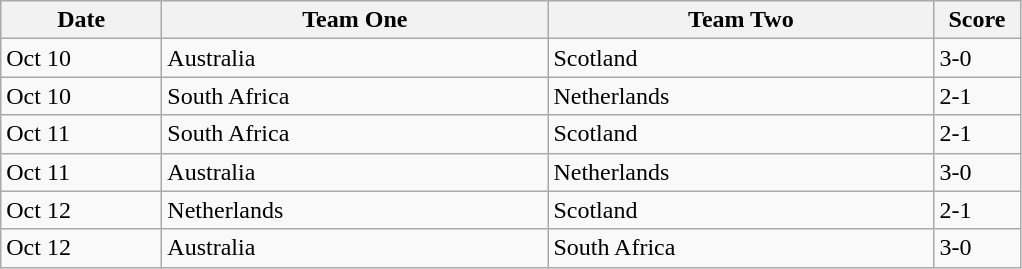<table class="wikitable">
<tr>
<th width=100>Date</th>
<th width=250>Team One</th>
<th width=250>Team Two</th>
<th width=50>Score</th>
</tr>
<tr>
<td>Oct 10</td>
<td> Australia</td>
<td> Scotland</td>
<td>3-0</td>
</tr>
<tr>
<td>Oct 10</td>
<td> South Africa</td>
<td> Netherlands</td>
<td>2-1</td>
</tr>
<tr>
<td>Oct 11</td>
<td> South Africa</td>
<td> Scotland</td>
<td>2-1</td>
</tr>
<tr>
<td>Oct 11</td>
<td> Australia</td>
<td> Netherlands</td>
<td>3-0</td>
</tr>
<tr>
<td>Oct 12</td>
<td> Netherlands</td>
<td> Scotland</td>
<td>2-1</td>
</tr>
<tr>
<td>Oct 12</td>
<td> Australia</td>
<td> South Africa</td>
<td>3-0</td>
</tr>
</table>
